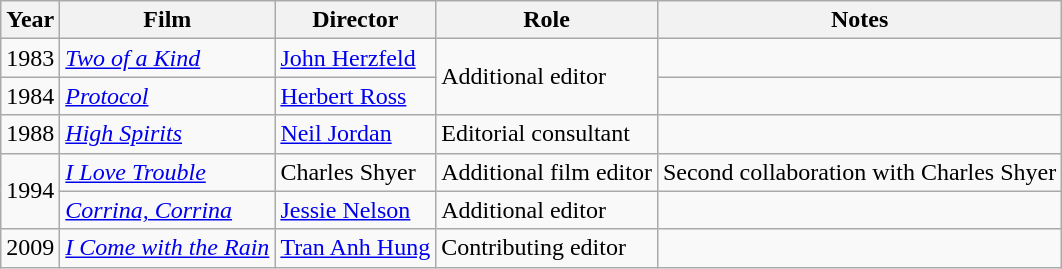<table class="wikitable">
<tr>
<th>Year</th>
<th>Film</th>
<th>Director</th>
<th>Role</th>
<th>Notes</th>
</tr>
<tr>
<td>1983</td>
<td><em><a href='#'>Two of a Kind</a></em></td>
<td><a href='#'>John Herzfeld</a></td>
<td rowspan=2>Additional editor</td>
<td></td>
</tr>
<tr>
<td>1984</td>
<td><em><a href='#'>Protocol</a></em></td>
<td><a href='#'>Herbert Ross</a></td>
<td></td>
</tr>
<tr>
<td>1988</td>
<td><em><a href='#'>High Spirits</a></em></td>
<td><a href='#'>Neil Jordan</a></td>
<td>Editorial consultant</td>
<td></td>
</tr>
<tr>
<td rowspan=2>1994</td>
<td><em><a href='#'>I Love Trouble</a></em></td>
<td>Charles Shyer</td>
<td>Additional film editor</td>
<td>Second collaboration with Charles Shyer</td>
</tr>
<tr>
<td><em><a href='#'>Corrina, Corrina</a></em></td>
<td><a href='#'>Jessie Nelson</a></td>
<td>Additional editor</td>
<td></td>
</tr>
<tr>
<td>2009</td>
<td><em><a href='#'>I Come with the Rain</a></em></td>
<td><a href='#'>Tran Anh Hung</a></td>
<td>Contributing editor</td>
<td></td>
</tr>
</table>
